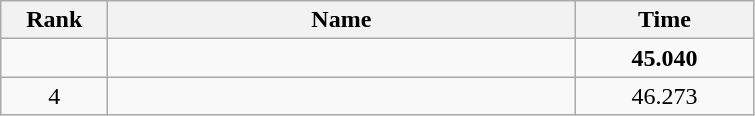<table class="wikitable" style="text-align:center;">
<tr>
<th style="width:4em">Rank</th>
<th style="width:19em">Name</th>
<th style="width:7em">Time</th>
</tr>
<tr>
<td></td>
<td align=left><strong></strong></td>
<td><strong>45.040</strong></td>
</tr>
<tr>
<td>4</td>
<td align=left></td>
<td>46.273</td>
</tr>
</table>
